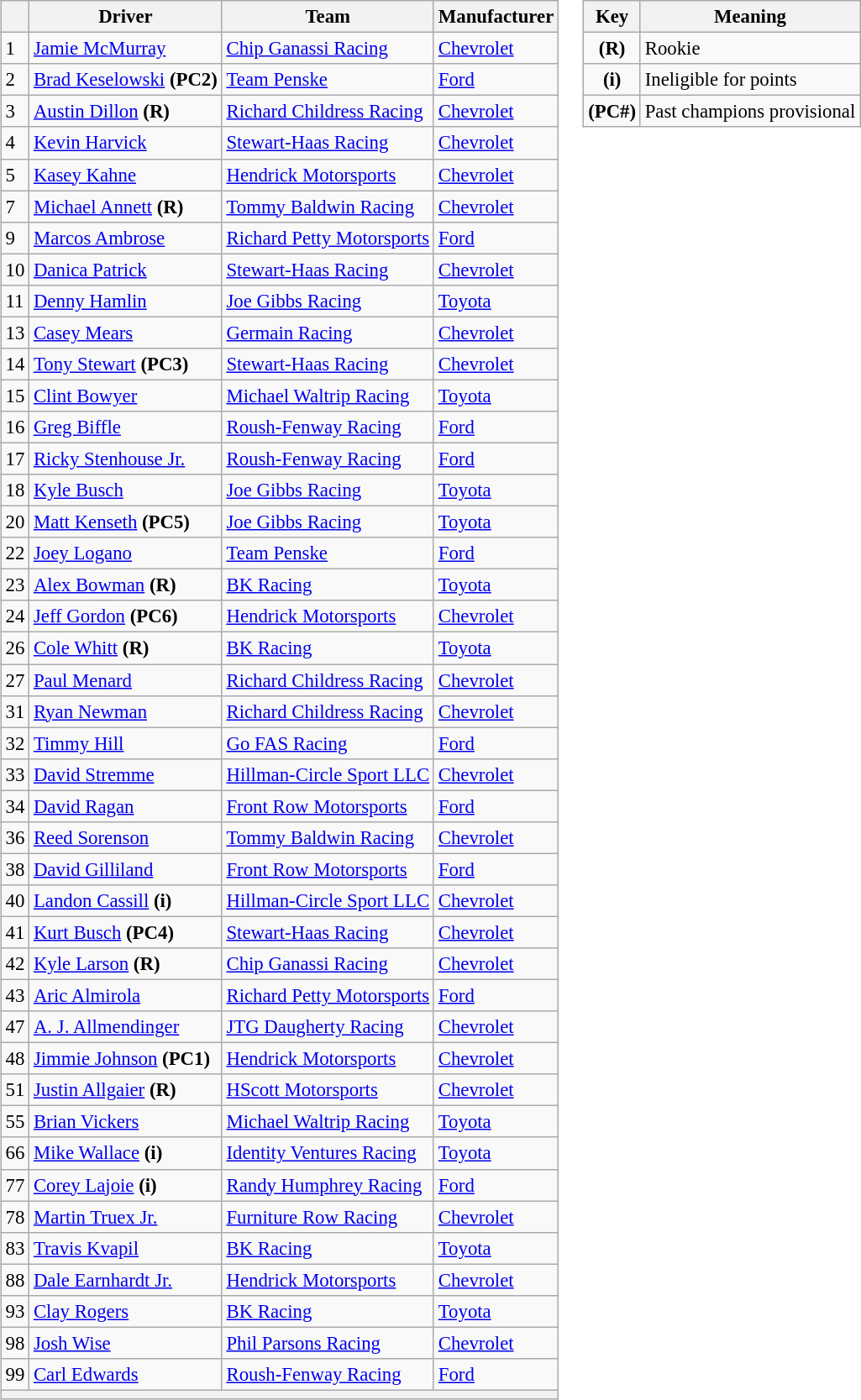<table>
<tr>
<td><br><table class="wikitable" style="font-size:95%">
<tr>
<th></th>
<th>Driver</th>
<th>Team</th>
<th>Manufacturer</th>
</tr>
<tr>
<td>1</td>
<td><a href='#'>Jamie McMurray</a></td>
<td><a href='#'>Chip Ganassi Racing</a></td>
<td><a href='#'>Chevrolet</a></td>
</tr>
<tr>
<td>2</td>
<td><a href='#'>Brad Keselowski</a> <strong>(PC2)</strong></td>
<td><a href='#'>Team Penske</a></td>
<td><a href='#'>Ford</a></td>
</tr>
<tr>
<td>3</td>
<td><a href='#'>Austin Dillon</a> <strong>(R)</strong></td>
<td><a href='#'>Richard Childress Racing</a></td>
<td><a href='#'>Chevrolet</a></td>
</tr>
<tr>
<td>4</td>
<td><a href='#'>Kevin Harvick</a></td>
<td><a href='#'>Stewart-Haas Racing</a></td>
<td><a href='#'>Chevrolet</a></td>
</tr>
<tr>
<td>5</td>
<td><a href='#'>Kasey Kahne</a></td>
<td><a href='#'>Hendrick Motorsports</a></td>
<td><a href='#'>Chevrolet</a></td>
</tr>
<tr>
<td>7</td>
<td><a href='#'>Michael Annett</a> <strong>(R)</strong></td>
<td><a href='#'>Tommy Baldwin Racing</a></td>
<td><a href='#'>Chevrolet</a></td>
</tr>
<tr>
<td>9</td>
<td><a href='#'>Marcos Ambrose</a></td>
<td><a href='#'>Richard Petty Motorsports</a></td>
<td><a href='#'>Ford</a></td>
</tr>
<tr>
<td>10</td>
<td><a href='#'>Danica Patrick</a></td>
<td><a href='#'>Stewart-Haas Racing</a></td>
<td><a href='#'>Chevrolet</a></td>
</tr>
<tr>
<td>11</td>
<td><a href='#'>Denny Hamlin</a></td>
<td><a href='#'>Joe Gibbs Racing</a></td>
<td><a href='#'>Toyota</a></td>
</tr>
<tr>
<td>13</td>
<td><a href='#'>Casey Mears</a></td>
<td><a href='#'>Germain Racing</a></td>
<td><a href='#'>Chevrolet</a></td>
</tr>
<tr>
<td>14</td>
<td><a href='#'>Tony Stewart</a> <strong>(PC3)</strong></td>
<td><a href='#'>Stewart-Haas Racing</a></td>
<td><a href='#'>Chevrolet</a></td>
</tr>
<tr>
<td>15</td>
<td><a href='#'>Clint Bowyer</a></td>
<td><a href='#'>Michael Waltrip Racing</a></td>
<td><a href='#'>Toyota</a></td>
</tr>
<tr>
<td>16</td>
<td><a href='#'>Greg Biffle</a></td>
<td><a href='#'>Roush-Fenway Racing</a></td>
<td><a href='#'>Ford</a></td>
</tr>
<tr>
<td>17</td>
<td><a href='#'>Ricky Stenhouse Jr.</a></td>
<td><a href='#'>Roush-Fenway Racing</a></td>
<td><a href='#'>Ford</a></td>
</tr>
<tr>
<td>18</td>
<td><a href='#'>Kyle Busch</a></td>
<td><a href='#'>Joe Gibbs Racing</a></td>
<td><a href='#'>Toyota</a></td>
</tr>
<tr>
<td>20</td>
<td><a href='#'>Matt Kenseth</a> <strong>(PC5)</strong></td>
<td><a href='#'>Joe Gibbs Racing</a></td>
<td><a href='#'>Toyota</a></td>
</tr>
<tr>
<td>22</td>
<td><a href='#'>Joey Logano</a></td>
<td><a href='#'>Team Penske</a></td>
<td><a href='#'>Ford</a></td>
</tr>
<tr>
<td>23</td>
<td><a href='#'>Alex Bowman</a> <strong>(R)</strong></td>
<td><a href='#'>BK Racing</a></td>
<td><a href='#'>Toyota</a></td>
</tr>
<tr>
<td>24</td>
<td><a href='#'>Jeff Gordon</a> <strong>(PC6)</strong></td>
<td><a href='#'>Hendrick Motorsports</a></td>
<td><a href='#'>Chevrolet</a></td>
</tr>
<tr>
<td>26</td>
<td><a href='#'>Cole Whitt</a> <strong>(R)</strong></td>
<td><a href='#'>BK Racing</a></td>
<td><a href='#'>Toyota</a></td>
</tr>
<tr>
<td>27</td>
<td><a href='#'>Paul Menard</a></td>
<td><a href='#'>Richard Childress Racing</a></td>
<td><a href='#'>Chevrolet</a></td>
</tr>
<tr>
<td>31</td>
<td><a href='#'>Ryan Newman</a></td>
<td><a href='#'>Richard Childress Racing</a></td>
<td><a href='#'>Chevrolet</a></td>
</tr>
<tr>
<td>32</td>
<td><a href='#'>Timmy Hill</a></td>
<td><a href='#'>Go FAS Racing</a></td>
<td><a href='#'>Ford</a></td>
</tr>
<tr>
<td>33</td>
<td><a href='#'>David Stremme</a></td>
<td><a href='#'>Hillman-Circle Sport LLC</a></td>
<td><a href='#'>Chevrolet</a></td>
</tr>
<tr>
<td>34</td>
<td><a href='#'>David Ragan</a></td>
<td><a href='#'>Front Row Motorsports</a></td>
<td><a href='#'>Ford</a></td>
</tr>
<tr>
<td>36</td>
<td><a href='#'>Reed Sorenson</a></td>
<td><a href='#'>Tommy Baldwin Racing</a></td>
<td><a href='#'>Chevrolet</a></td>
</tr>
<tr>
<td>38</td>
<td><a href='#'>David Gilliland</a></td>
<td><a href='#'>Front Row Motorsports</a></td>
<td><a href='#'>Ford</a></td>
</tr>
<tr>
<td>40</td>
<td><a href='#'>Landon Cassill</a> <strong>(i)</strong></td>
<td><a href='#'>Hillman-Circle Sport LLC</a></td>
<td><a href='#'>Chevrolet</a></td>
</tr>
<tr>
<td>41</td>
<td><a href='#'>Kurt Busch</a> <strong>(PC4)</strong></td>
<td><a href='#'>Stewart-Haas Racing</a></td>
<td><a href='#'>Chevrolet</a></td>
</tr>
<tr>
<td>42</td>
<td><a href='#'>Kyle Larson</a> <strong>(R)</strong></td>
<td><a href='#'>Chip Ganassi Racing</a></td>
<td><a href='#'>Chevrolet</a></td>
</tr>
<tr>
<td>43</td>
<td><a href='#'>Aric Almirola</a></td>
<td><a href='#'>Richard Petty Motorsports</a></td>
<td><a href='#'>Ford</a></td>
</tr>
<tr>
<td>47</td>
<td><a href='#'>A. J. Allmendinger</a></td>
<td><a href='#'>JTG Daugherty Racing</a></td>
<td><a href='#'>Chevrolet</a></td>
</tr>
<tr>
<td>48</td>
<td><a href='#'>Jimmie Johnson</a> <strong>(PC1)</strong></td>
<td><a href='#'>Hendrick Motorsports</a></td>
<td><a href='#'>Chevrolet</a></td>
</tr>
<tr>
<td>51</td>
<td><a href='#'>Justin Allgaier</a> <strong>(R)</strong></td>
<td><a href='#'>HScott Motorsports</a></td>
<td><a href='#'>Chevrolet</a></td>
</tr>
<tr>
<td>55</td>
<td><a href='#'>Brian Vickers</a></td>
<td><a href='#'>Michael Waltrip Racing</a></td>
<td><a href='#'>Toyota</a></td>
</tr>
<tr>
<td>66</td>
<td><a href='#'>Mike Wallace</a> <strong>(i)</strong></td>
<td><a href='#'>Identity Ventures Racing</a></td>
<td><a href='#'>Toyota</a></td>
</tr>
<tr>
<td>77</td>
<td><a href='#'>Corey Lajoie</a> <strong>(i)</strong></td>
<td><a href='#'>Randy Humphrey Racing</a></td>
<td><a href='#'>Ford</a></td>
</tr>
<tr>
<td>78</td>
<td><a href='#'>Martin Truex Jr.</a></td>
<td><a href='#'>Furniture Row Racing</a></td>
<td><a href='#'>Chevrolet</a></td>
</tr>
<tr>
<td>83</td>
<td><a href='#'>Travis Kvapil</a></td>
<td><a href='#'>BK Racing</a></td>
<td><a href='#'>Toyota</a></td>
</tr>
<tr>
<td>88</td>
<td><a href='#'>Dale Earnhardt Jr.</a></td>
<td><a href='#'>Hendrick Motorsports</a></td>
<td><a href='#'>Chevrolet</a></td>
</tr>
<tr>
<td>93</td>
<td><a href='#'>Clay Rogers</a></td>
<td><a href='#'>BK Racing</a></td>
<td><a href='#'>Toyota</a></td>
</tr>
<tr>
<td>98</td>
<td><a href='#'>Josh Wise</a></td>
<td><a href='#'>Phil Parsons Racing</a></td>
<td><a href='#'>Chevrolet</a></td>
</tr>
<tr>
<td>99</td>
<td><a href='#'>Carl Edwards</a></td>
<td><a href='#'>Roush-Fenway Racing</a></td>
<td><a href='#'>Ford</a></td>
</tr>
<tr>
<th colspan="4"></th>
</tr>
</table>
</td>
<td valign="top"><br><table align="right" class="wikitable" style="font-size: 95%;">
<tr>
<th>Key</th>
<th>Meaning</th>
</tr>
<tr>
<td align="center"><strong>(R)</strong></td>
<td>Rookie</td>
</tr>
<tr>
<td align="center"><strong>(i)</strong></td>
<td>Ineligible for points</td>
</tr>
<tr>
<td align="center"><strong>(PC#)</strong></td>
<td>Past champions provisional</td>
</tr>
</table>
</td>
</tr>
</table>
